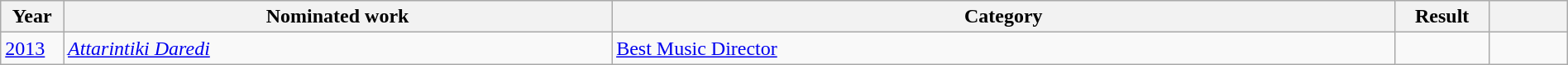<table class="wikitable" style="width:100%;">
<tr>
<th scope="col" style="width:4%;">Year</th>
<th scope="col" style="width:35%;">Nominated work</th>
<th scope="col" style="width:50%;">Category</th>
<th scope="col" style="width:6%;">Result</th>
<th scope="col" style="width:5%;"></th>
</tr>
<tr>
<td><a href='#'>2013</a></td>
<td><em><a href='#'>Attarintiki Daredi</a></em></td>
<td><a href='#'>Best Music Director</a></td>
<td></td>
<td></td>
</tr>
</table>
